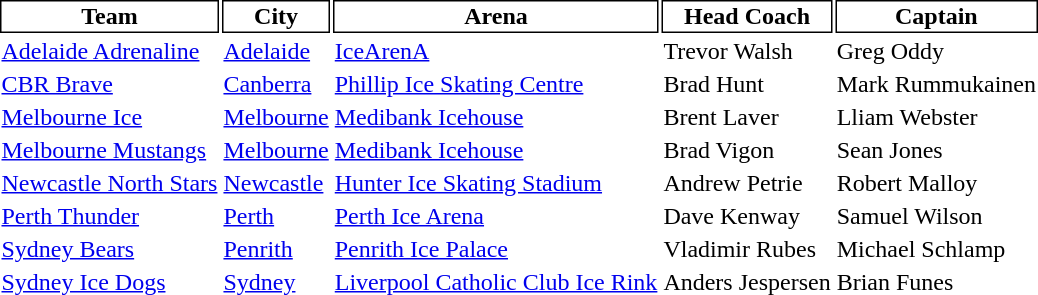<table class="toccolours">
<tr>
</tr>
<tr>
<th style="background:white;color:black;border:black 1px solid">Team</th>
<th style="background:white;color:black;border:black 1px solid">City</th>
<th style="background:white;color:black;border:black 1px solid">Arena</th>
<th style="background:white;color:black;border:black 1px solid">Head Coach</th>
<th style="background:white;color:black;border:black 1px solid">Captain</th>
</tr>
<tr>
<td><a href='#'>Adelaide Adrenaline</a></td>
<td> <a href='#'>Adelaide</a></td>
<td><a href='#'>IceArenA</a></td>
<td> Trevor Walsh</td>
<td> Greg Oddy</td>
</tr>
<tr>
<td><a href='#'>CBR Brave</a></td>
<td> <a href='#'>Canberra</a></td>
<td><a href='#'>Phillip Ice Skating Centre</a></td>
<td> Brad Hunt</td>
<td> Mark Rummukainen</td>
</tr>
<tr>
<td><a href='#'>Melbourne Ice</a></td>
<td> <a href='#'>Melbourne</a></td>
<td><a href='#'>Medibank Icehouse</a></td>
<td> Brent Laver</td>
<td> Lliam Webster</td>
</tr>
<tr>
<td><a href='#'>Melbourne Mustangs</a></td>
<td> <a href='#'>Melbourne</a></td>
<td><a href='#'>Medibank Icehouse</a></td>
<td> Brad Vigon</td>
<td> Sean Jones</td>
</tr>
<tr>
<td><a href='#'>Newcastle North Stars</a></td>
<td> <a href='#'>Newcastle</a></td>
<td><a href='#'>Hunter Ice Skating Stadium</a></td>
<td> Andrew Petrie</td>
<td> Robert Malloy</td>
</tr>
<tr>
<td><a href='#'>Perth Thunder</a></td>
<td> <a href='#'>Perth</a></td>
<td><a href='#'>Perth Ice Arena</a></td>
<td> Dave Kenway</td>
<td> Samuel Wilson</td>
</tr>
<tr>
<td><a href='#'>Sydney Bears</a></td>
<td> <a href='#'>Penrith</a></td>
<td><a href='#'>Penrith Ice Palace</a></td>
<td> Vladimir Rubes</td>
<td> Michael Schlamp</td>
</tr>
<tr>
<td><a href='#'>Sydney Ice Dogs</a></td>
<td> <a href='#'>Sydney</a></td>
<td><a href='#'>Liverpool Catholic Club Ice Rink</a></td>
<td> Anders Jespersen</td>
<td> Brian Funes</td>
</tr>
</table>
